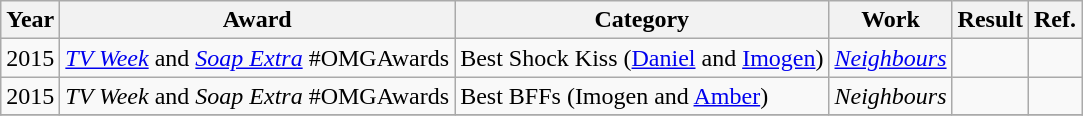<table class="wikitable">
<tr>
<th>Year</th>
<th>Award</th>
<th>Category</th>
<th>Work</th>
<th>Result</th>
<th>Ref.</th>
</tr>
<tr>
<td>2015</td>
<td><em><a href='#'>TV Week</a></em> and <em><a href='#'>Soap Extra</a></em> #OMGAwards</td>
<td>Best Shock Kiss (<a href='#'>Daniel</a> and <a href='#'>Imogen</a>)</td>
<td><em><a href='#'>Neighbours</a></em></td>
<td></td>
<td></td>
</tr>
<tr>
<td>2015</td>
<td><em>TV Week</em> and <em>Soap Extra</em> #OMGAwards</td>
<td>Best BFFs (Imogen and <a href='#'>Amber</a>)</td>
<td><em>Neighbours</em></td>
<td></td>
<td></td>
</tr>
<tr>
</tr>
</table>
